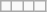<table class="wikitable style="margin: 1em auto 1em auto">
<tr>
<td></td>
<td></td>
<td></td>
<td></td>
</tr>
</table>
